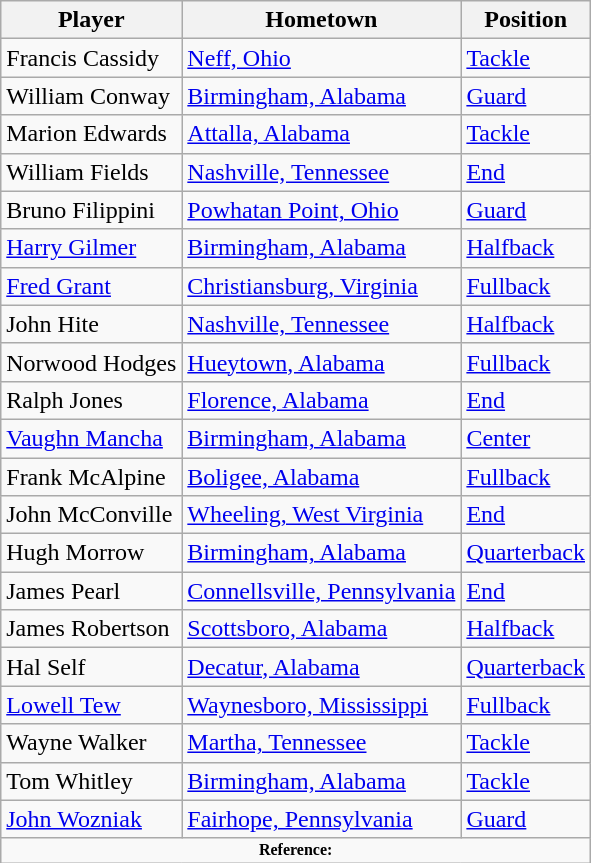<table class="wikitable" border="1">
<tr ;>
<th>Player</th>
<th>Hometown</th>
<th>Position</th>
</tr>
<tr>
<td>Francis Cassidy</td>
<td><a href='#'>Neff, Ohio</a></td>
<td><a href='#'>Tackle</a></td>
</tr>
<tr>
<td>William Conway</td>
<td><a href='#'>Birmingham, Alabama</a></td>
<td><a href='#'>Guard</a></td>
</tr>
<tr>
<td>Marion Edwards</td>
<td><a href='#'>Attalla, Alabama</a></td>
<td><a href='#'>Tackle</a></td>
</tr>
<tr>
<td>William Fields</td>
<td><a href='#'>Nashville, Tennessee</a></td>
<td><a href='#'>End</a></td>
</tr>
<tr>
<td>Bruno Filippini</td>
<td><a href='#'>Powhatan Point, Ohio</a></td>
<td><a href='#'>Guard</a></td>
</tr>
<tr>
<td><a href='#'>Harry Gilmer</a></td>
<td><a href='#'>Birmingham, Alabama</a></td>
<td><a href='#'>Halfback</a></td>
</tr>
<tr>
<td><a href='#'>Fred Grant</a></td>
<td><a href='#'>Christiansburg, Virginia</a></td>
<td><a href='#'>Fullback</a></td>
</tr>
<tr>
<td>John Hite</td>
<td><a href='#'>Nashville, Tennessee</a></td>
<td><a href='#'>Halfback</a></td>
</tr>
<tr>
<td>Norwood Hodges</td>
<td><a href='#'>Hueytown, Alabama</a></td>
<td><a href='#'>Fullback</a></td>
</tr>
<tr>
<td>Ralph Jones</td>
<td><a href='#'>Florence, Alabama</a></td>
<td><a href='#'>End</a></td>
</tr>
<tr>
<td><a href='#'>Vaughn Mancha</a></td>
<td><a href='#'>Birmingham, Alabama</a></td>
<td><a href='#'>Center</a></td>
</tr>
<tr>
<td>Frank McAlpine</td>
<td><a href='#'>Boligee, Alabama</a></td>
<td><a href='#'>Fullback</a></td>
</tr>
<tr>
<td>John McConville</td>
<td><a href='#'>Wheeling, West Virginia</a></td>
<td><a href='#'>End</a></td>
</tr>
<tr>
<td>Hugh Morrow</td>
<td><a href='#'>Birmingham, Alabama</a></td>
<td><a href='#'>Quarterback</a></td>
</tr>
<tr>
<td>James Pearl</td>
<td><a href='#'>Connellsville, Pennsylvania</a></td>
<td><a href='#'>End</a></td>
</tr>
<tr>
<td>James Robertson</td>
<td><a href='#'>Scottsboro, Alabama</a></td>
<td><a href='#'>Halfback</a></td>
</tr>
<tr>
<td>Hal Self</td>
<td><a href='#'>Decatur, Alabama</a></td>
<td><a href='#'>Quarterback</a></td>
</tr>
<tr>
<td><a href='#'>Lowell Tew</a></td>
<td><a href='#'>Waynesboro, Mississippi</a></td>
<td><a href='#'>Fullback</a></td>
</tr>
<tr>
<td>Wayne Walker</td>
<td><a href='#'>Martha, Tennessee</a></td>
<td><a href='#'>Tackle</a></td>
</tr>
<tr>
<td>Tom Whitley</td>
<td><a href='#'>Birmingham, Alabama</a></td>
<td><a href='#'>Tackle</a></td>
</tr>
<tr>
<td><a href='#'>John Wozniak</a></td>
<td><a href='#'>Fairhope, Pennsylvania</a></td>
<td><a href='#'>Guard</a></td>
</tr>
<tr>
<td colspan="3" style="font-size: 8pt" align="center"><strong>Reference:</strong></td>
</tr>
</table>
